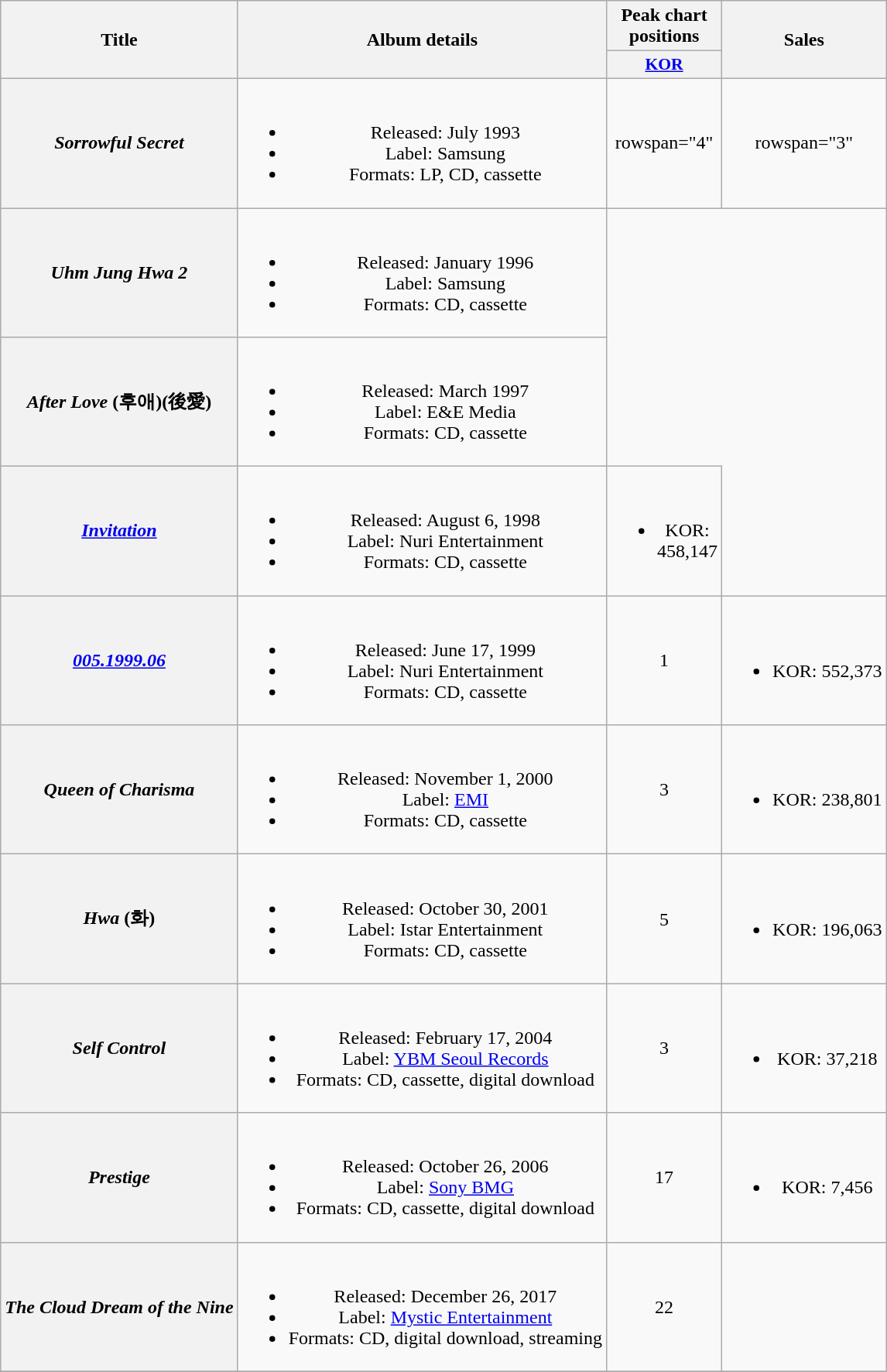<table class="wikitable plainrowheaders" style="text-align:center;">
<tr>
<th scope="col" rowspan="2">Title</th>
<th scope="col" rowspan="2">Album details</th>
<th scope="col" colspan="1">Peak chart positions</th>
<th scope="col" rowspan="2">Sales</th>
</tr>
<tr>
<th scope="col" style="width:3em;font-size:90%"><a href='#'>KOR</a><br></th>
</tr>
<tr>
<th scope="row"><em>Sorrowful Secret</em></th>
<td><br><ul><li>Released: July 1993</li><li>Label: Samsung</li><li>Formats: LP, CD, cassette</li></ul></td>
<td>rowspan="4" </td>
<td>rowspan="3" </td>
</tr>
<tr>
<th scope="row"><em>Uhm Jung Hwa 2</em></th>
<td><br><ul><li>Released: January 1996</li><li>Label: Samsung</li><li>Formats: CD, cassette</li></ul></td>
</tr>
<tr>
<th scope="row"><em>After Love</em> (후애)(後愛)</th>
<td><br><ul><li>Released: March 1997</li><li>Label: E&E Media</li><li>Formats: CD, cassette</li></ul></td>
</tr>
<tr>
<th scope="row"><em><a href='#'>Invitation</a></em></th>
<td><br><ul><li>Released: August 6, 1998</li><li>Label: Nuri Entertainment</li><li>Formats: CD, cassette</li></ul></td>
<td><br><ul><li>KOR: 458,147</li></ul></td>
</tr>
<tr>
<th scope="row"><em><a href='#'>005.1999.06</a></em></th>
<td><br><ul><li>Released: June 17, 1999</li><li>Label: Nuri Entertainment</li><li>Formats: CD, cassette</li></ul></td>
<td>1</td>
<td><br><ul><li>KOR: 552,373</li></ul></td>
</tr>
<tr>
<th scope="row"><em>Queen of Charisma</em></th>
<td><br><ul><li>Released: November 1, 2000</li><li>Label: <a href='#'>EMI</a></li><li>Formats: CD, cassette</li></ul></td>
<td>3</td>
<td><br><ul><li>KOR: 238,801</li></ul></td>
</tr>
<tr>
<th scope="row"><em>Hwa</em> (화)</th>
<td><br><ul><li>Released: October 30, 2001</li><li>Label: Istar Entertainment</li><li>Formats: CD, cassette</li></ul></td>
<td>5</td>
<td><br><ul><li>KOR: 196,063</li></ul></td>
</tr>
<tr>
<th scope="row"><em>Self Control</em></th>
<td><br><ul><li>Released: February 17, 2004</li><li>Label: <a href='#'>YBM Seoul Records</a></li><li>Formats: CD, cassette, digital download</li></ul></td>
<td>3</td>
<td><br><ul><li>KOR: 37,218</li></ul></td>
</tr>
<tr>
<th scope="row"><em>Prestige</em></th>
<td><br><ul><li>Released: October 26, 2006</li><li>Label: <a href='#'>Sony BMG</a></li><li>Formats: CD, cassette, digital download</li></ul></td>
<td>17</td>
<td><br><ul><li>KOR: 7,456</li></ul></td>
</tr>
<tr>
<th scope="row"><em>The Cloud Dream of the Nine</em></th>
<td><br><ul><li>Released: December 26, 2017</li><li>Label: <a href='#'>Mystic Entertainment</a></li><li>Formats: CD, digital download, streaming</li></ul></td>
<td>22</td>
<td></td>
</tr>
<tr>
</tr>
</table>
